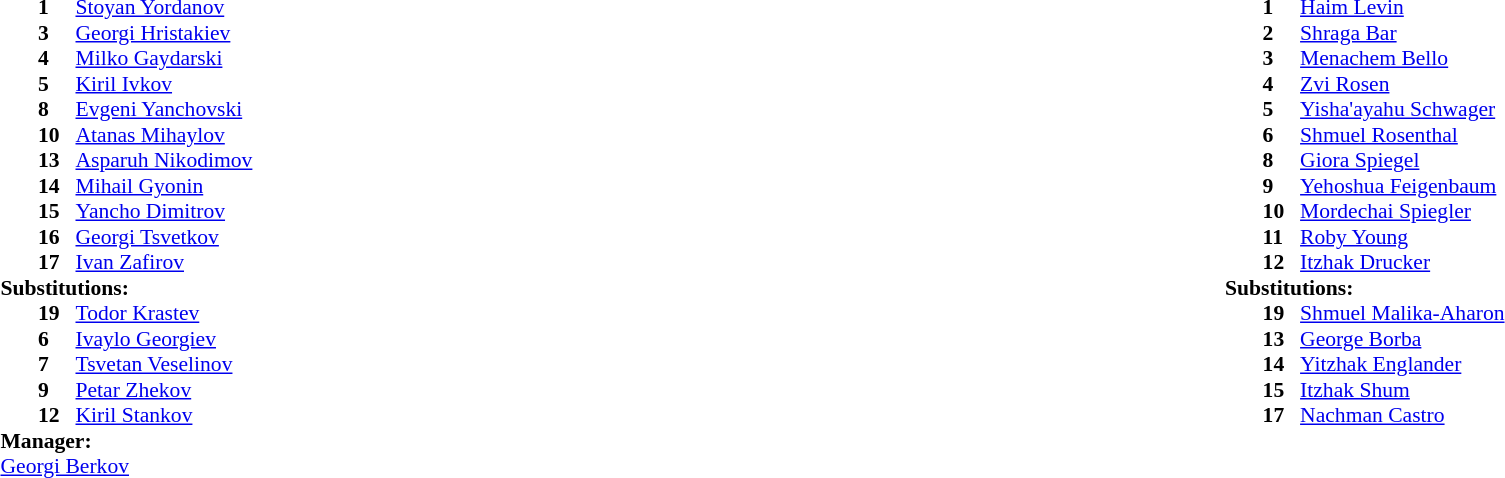<table width="100%">
<tr>
<td valign="top" width="40%"><br><table style="font-size:90%" cellspacing="0" cellpadding="0">
<tr>
<th width=25></th>
<th width=25></th>
</tr>
<tr>
<td></td>
<td><strong>1</strong></td>
<td><a href='#'>Stoyan Yordanov</a></td>
</tr>
<tr>
<td></td>
<td><strong>3</strong></td>
<td><a href='#'>Georgi Hristakiev</a></td>
</tr>
<tr>
<td></td>
<td><strong>4</strong></td>
<td><a href='#'>Milko Gaydarski</a></td>
</tr>
<tr>
<td></td>
<td><strong>5</strong></td>
<td><a href='#'>Kiril Ivkov</a></td>
<td></td>
</tr>
<tr>
<td></td>
<td><strong>8</strong></td>
<td><a href='#'>Evgeni Yanchovski</a></td>
</tr>
<tr>
<td></td>
<td><strong>10</strong></td>
<td><a href='#'>Atanas Mihaylov</a></td>
<td></td>
<td></td>
</tr>
<tr>
<td></td>
<td><strong>13</strong></td>
<td><a href='#'>Asparuh Nikodimov</a></td>
</tr>
<tr>
<td></td>
<td><strong>14</strong></td>
<td><a href='#'>Mihail Gyonin</a></td>
<td></td>
<td></td>
</tr>
<tr>
<td></td>
<td><strong>15</strong></td>
<td><a href='#'>Yancho Dimitrov</a></td>
<td></td>
</tr>
<tr>
<td></td>
<td><strong>16</strong></td>
<td><a href='#'>Georgi Tsvetkov</a></td>
<td></td>
</tr>
<tr>
<td></td>
<td><strong>17</strong></td>
<td><a href='#'>Ivan Zafirov</a></td>
</tr>
<tr>
<td colspan=3><strong>Substitutions:</strong></td>
</tr>
<tr>
<td></td>
<td><strong>19</strong></td>
<td><a href='#'>Todor Krastev</a></td>
</tr>
<tr>
<td></td>
<td><strong>6</strong></td>
<td><a href='#'>Ivaylo Georgiev</a></td>
<td></td>
<td></td>
</tr>
<tr>
<td></td>
<td><strong>7</strong></td>
<td><a href='#'>Tsvetan Veselinov</a></td>
</tr>
<tr>
<td></td>
<td><strong>9</strong></td>
<td><a href='#'>Petar Zhekov</a></td>
<td></td>
<td></td>
</tr>
<tr>
<td></td>
<td><strong>12</strong></td>
<td><a href='#'>Kiril Stankov</a></td>
</tr>
<tr>
<td colspan=3><strong>Manager:</strong></td>
</tr>
<tr>
<td colspan=3> <a href='#'>Georgi Berkov</a></td>
</tr>
</table>
</td>
<td valign="top" width="50%"><br><table style="font-size:90%; margin:auto" cellspacing="0" cellpadding="0">
<tr>
<th width=25></th>
<th width=25></th>
</tr>
<tr>
<td></td>
<td><strong>1</strong></td>
<td><a href='#'>Haim Levin</a></td>
</tr>
<tr>
<td></td>
<td><strong>2</strong></td>
<td><a href='#'>Shraga Bar</a></td>
<td></td>
</tr>
<tr>
<td></td>
<td><strong>3</strong></td>
<td><a href='#'>Menachem Bello</a></td>
</tr>
<tr>
<td></td>
<td><strong>4</strong></td>
<td><a href='#'>Zvi Rosen</a></td>
<td></td>
</tr>
<tr>
<td></td>
<td><strong>5</strong></td>
<td><a href='#'>Yisha'ayahu Schwager</a></td>
<td></td>
<td></td>
</tr>
<tr>
<td></td>
<td><strong>6</strong></td>
<td><a href='#'>Shmuel Rosenthal</a></td>
<td></td>
</tr>
<tr>
<td></td>
<td><strong>8</strong></td>
<td><a href='#'>Giora Spiegel</a></td>
</tr>
<tr>
<td></td>
<td><strong>9</strong></td>
<td><a href='#'>Yehoshua Feigenbaum</a></td>
</tr>
<tr>
<td></td>
<td><strong>10</strong></td>
<td><a href='#'>Mordechai Spiegler</a></td>
</tr>
<tr>
<td></td>
<td><strong>11</strong></td>
<td><a href='#'>Roby Young</a></td>
<td></td>
<td></td>
</tr>
<tr>
<td></td>
<td><strong>12</strong></td>
<td><a href='#'>Itzhak Drucker</a></td>
</tr>
<tr>
<td colspan=3><strong>Substitutions:</strong></td>
</tr>
<tr>
<td></td>
<td><strong>19</strong></td>
<td><a href='#'>Shmuel Malika-Aharon</a></td>
</tr>
<tr>
<td></td>
<td><strong>13</strong></td>
<td><a href='#'>George Borba</a></td>
<td></td>
<td></td>
</tr>
<tr>
<td></td>
<td><strong>14</strong></td>
<td><a href='#'>Yitzhak Englander</a></td>
<td></td>
<td></td>
</tr>
<tr>
<td></td>
<td><strong>15</strong></td>
<td><a href='#'>Itzhak Shum</a></td>
</tr>
<tr>
<td></td>
<td><strong>17</strong></td>
<td><a href='#'>Nachman Castro</a></td>
</tr>
</table>
</td>
</tr>
</table>
